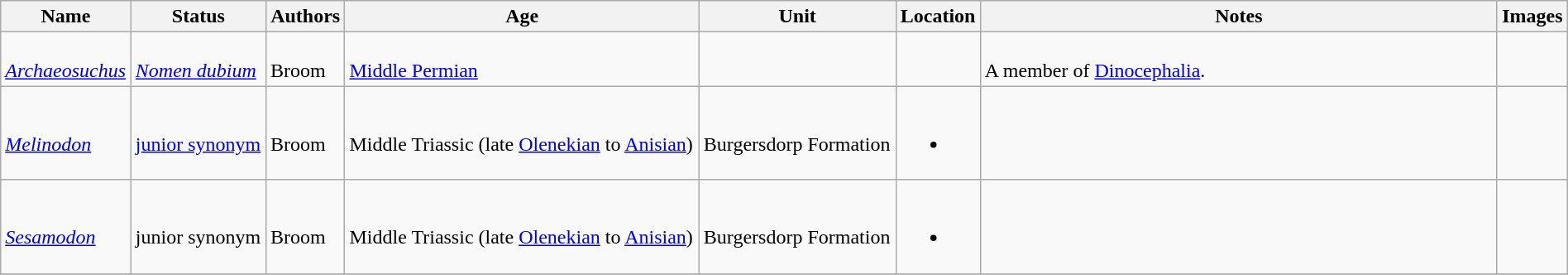<table class="wikitable sortable" align="center" width="100%">
<tr>
<th>Name</th>
<th>Status</th>
<th>Authors</th>
<th>Age</th>
<th>Unit</th>
<th>Location</th>
<th width="33%" class="unsortable">Notes</th>
<th>Images</th>
</tr>
<tr>
<td><br><em><a href='#'>Archaeosuchus</a></em></td>
<td><br><em><a href='#'>Nomen dubium</a></em></td>
<td><br>Broom</td>
<td><br><a href='#'>Middle Permian</a></td>
<td></td>
<td></td>
<td><br>A member of <a href='#'>Dinocephalia</a>.</td>
<td></td>
</tr>
<tr>
<td><br><em><a href='#'>Melinodon</a></em></td>
<td><br><a href='#'>junior synonym</a></td>
<td><br>Broom</td>
<td><br>Middle Triassic (late <a href='#'>Olenekian</a> to <a href='#'>Anisian</a>)</td>
<td><br>Burgersdorp Formation</td>
<td><br><ul><li></li></ul></td>
<td></td>
<td></td>
</tr>
<tr>
<td><br><em><a href='#'>Sesamodon</a></em></td>
<td><br>junior synonym</td>
<td><br>Broom</td>
<td><br>Middle Triassic (late <a href='#'>Olenekian</a> to <a href='#'>Anisian</a>)</td>
<td><br>Burgersdorp Formation</td>
<td><br><ul><li></li></ul></td>
<td></td>
<td></td>
</tr>
<tr>
</tr>
</table>
